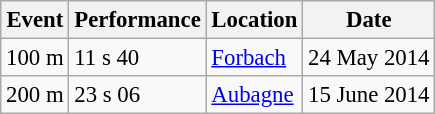<table class="wikitable" style="border-collapse: collapse; font-size: 95%;">
<tr>
<th scope="col">Event</th>
<th scope="col">Performance</th>
<th scope="col">Location</th>
<th scope="col">Date</th>
</tr>
<tr>
<td>100 m</td>
<td>11 s 40</td>
<td><a href='#'>Forbach</a></td>
<td>24 May 2014</td>
</tr>
<tr>
<td>200 m</td>
<td>23 s 06</td>
<td><a href='#'>Aubagne</a></td>
<td>15 June 2014</td>
</tr>
</table>
